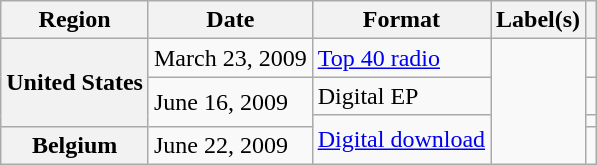<table class="wikitable plainrowheaders">
<tr>
<th scope="col">Region</th>
<th scope="col">Date</th>
<th scope="col">Format</th>
<th scope="col">Label(s)</th>
<th scope="col"></th>
</tr>
<tr>
<th scope="row" rowspan="3">United States</th>
<td>March 23, 2009</td>
<td><a href='#'>Top 40 radio</a></td>
<td rowspan="4"></td>
<td style="text-align:center;"></td>
</tr>
<tr>
<td rowspan="2">June 16, 2009</td>
<td>Digital EP</td>
<td style="text-align:center;"></td>
</tr>
<tr>
<td rowspan="2"><a href='#'>Digital download</a></td>
<td style="text-align:center;"></td>
</tr>
<tr>
<th scope="row">Belgium</th>
<td>June 22, 2009</td>
<td style="text-align:center;"></td>
</tr>
</table>
